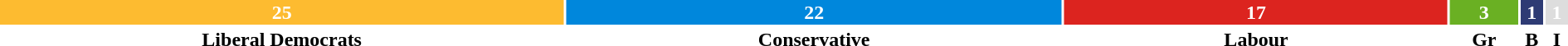<table style="width:100%; text-align:center;">
<tr style="color:white;">
<td style="background:#FDBB30; width:36.23%;"><strong>25</strong></td>
<td style="background:#0087DC; width:31.88%;"><strong>22</strong></td>
<td style="background:#DC241F; width:24.64%;"><strong>17</strong></td>
<td style="background:#6AB023; width:4.35%;"><strong>3</strong></td>
<td style="background:#2E3B74; width:1.45%;"><strong>1</strong></td>
<td style="background:#DDDDDD; width:1.45%;"><strong>1</strong></td>
</tr>
<tr>
<td><span><strong>Liberal Democrats</strong></span></td>
<td><span><strong>Conservative</strong></span></td>
<td><span><strong>Labour</strong></span></td>
<td><span><strong>Gr</strong></span></td>
<td><span><strong>B</strong></span></td>
<td><span><strong>I</strong></span></td>
</tr>
</table>
